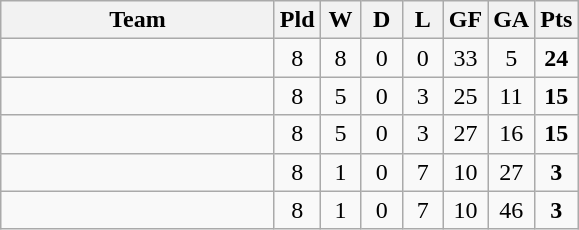<table class="wikitable" style="text-align: center;">
<tr>
<th width=175>Team</th>
<th width=20 abbr="Played">Pld</th>
<th width=20 abbr="Won">W</th>
<th width=20 abbr="Drawn">D</th>
<th width=20 abbr="Lost">L</th>
<th width=20 abbr="Goals for">GF</th>
<th width=20 abbr="Goals against">GA</th>
<th width=20 abbr="Points">Pts</th>
</tr>
<tr align=center>
<td align=left></td>
<td>8</td>
<td>8</td>
<td>0</td>
<td>0</td>
<td>33</td>
<td>5</td>
<td><strong>24</strong></td>
</tr>
<tr align=center>
<td align=left></td>
<td>8</td>
<td>5</td>
<td>0</td>
<td>3</td>
<td>25</td>
<td>11</td>
<td><strong>15</strong></td>
</tr>
<tr align=center>
<td align=left></td>
<td>8</td>
<td>5</td>
<td>0</td>
<td>3</td>
<td>27</td>
<td>16</td>
<td><strong>15</strong></td>
</tr>
<tr align=center>
<td align=left></td>
<td>8</td>
<td>1</td>
<td>0</td>
<td>7</td>
<td>10</td>
<td>27</td>
<td><strong>3</strong></td>
</tr>
<tr align=center>
<td align=left></td>
<td>8</td>
<td>1</td>
<td>0</td>
<td>7</td>
<td>10</td>
<td>46</td>
<td><strong>3</strong></td>
</tr>
</table>
